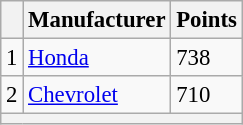<table class="wikitable" style="font-size: 95%;">
<tr>
<th scope="col"></th>
<th scope="col">Manufacturer</th>
<th scope="col">Points</th>
</tr>
<tr>
<td align="center">1</td>
<td><a href='#'>Honda</a></td>
<td>738</td>
</tr>
<tr>
<td align="center">2</td>
<td><a href='#'>Chevrolet</a></td>
<td>710</td>
</tr>
<tr>
<th colspan=4></th>
</tr>
</table>
